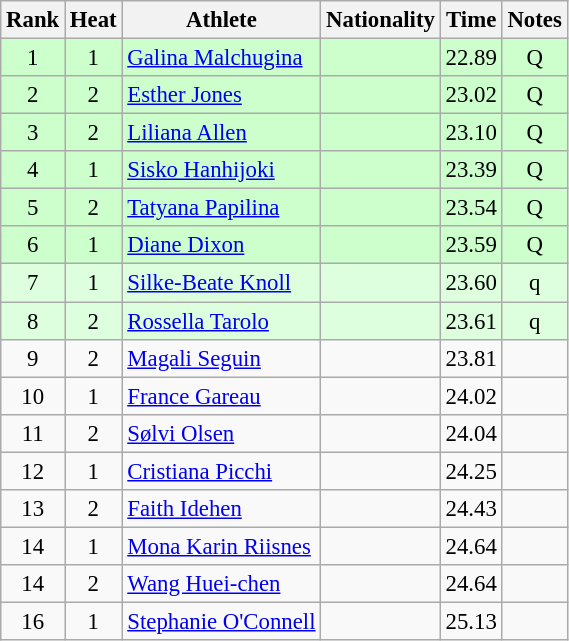<table class="wikitable sortable" style="text-align:center;font-size:95%">
<tr>
<th>Rank</th>
<th>Heat</th>
<th>Athlete</th>
<th>Nationality</th>
<th>Time</th>
<th>Notes</th>
</tr>
<tr bgcolor=ccffcc>
<td>1</td>
<td>1</td>
<td align="left"><a href='#'>Galina Malchugina</a></td>
<td align=left></td>
<td>22.89</td>
<td>Q</td>
</tr>
<tr bgcolor=ccffcc>
<td>2</td>
<td>2</td>
<td align="left"><a href='#'>Esther Jones</a></td>
<td align=left></td>
<td>23.02</td>
<td>Q</td>
</tr>
<tr bgcolor=ccffcc>
<td>3</td>
<td>2</td>
<td align="left"><a href='#'>Liliana Allen</a></td>
<td align=left></td>
<td>23.10</td>
<td>Q</td>
</tr>
<tr bgcolor=ccffcc>
<td>4</td>
<td>1</td>
<td align="left"><a href='#'>Sisko Hanhijoki</a></td>
<td align=left></td>
<td>23.39</td>
<td>Q</td>
</tr>
<tr bgcolor=ccffcc>
<td>5</td>
<td>2</td>
<td align="left"><a href='#'>Tatyana Papilina</a></td>
<td align=left></td>
<td>23.54</td>
<td>Q</td>
</tr>
<tr bgcolor=ccffcc>
<td>6</td>
<td>1</td>
<td align="left"><a href='#'>Diane Dixon</a></td>
<td align=left></td>
<td>23.59</td>
<td>Q</td>
</tr>
<tr bgcolor=ddffdd>
<td>7</td>
<td>1</td>
<td align="left"><a href='#'>Silke-Beate Knoll</a></td>
<td align=left></td>
<td>23.60</td>
<td>q</td>
</tr>
<tr bgcolor=ddffdd>
<td>8</td>
<td>2</td>
<td align="left"><a href='#'>Rossella Tarolo</a></td>
<td align=left></td>
<td>23.61</td>
<td>q</td>
</tr>
<tr>
<td>9</td>
<td>2</td>
<td align="left"><a href='#'>Magali Seguin</a></td>
<td align=left></td>
<td>23.81</td>
<td></td>
</tr>
<tr>
<td>10</td>
<td>1</td>
<td align="left"><a href='#'>France Gareau</a></td>
<td align=left></td>
<td>24.02</td>
<td></td>
</tr>
<tr>
<td>11</td>
<td>2</td>
<td align="left"><a href='#'>Sølvi Olsen</a></td>
<td align=left></td>
<td>24.04</td>
<td></td>
</tr>
<tr>
<td>12</td>
<td>1</td>
<td align="left"><a href='#'>Cristiana Picchi</a></td>
<td align=left></td>
<td>24.25</td>
<td></td>
</tr>
<tr>
<td>13</td>
<td>2</td>
<td align="left"><a href='#'>Faith Idehen</a></td>
<td align=left></td>
<td>24.43</td>
<td></td>
</tr>
<tr>
<td>14</td>
<td>1</td>
<td align="left"><a href='#'>Mona Karin Riisnes</a></td>
<td align=left></td>
<td>24.64</td>
<td></td>
</tr>
<tr>
<td>14</td>
<td>2</td>
<td align="left"><a href='#'>Wang Huei-chen</a></td>
<td align=left></td>
<td>24.64</td>
<td></td>
</tr>
<tr>
<td>16</td>
<td>1</td>
<td align="left"><a href='#'>Stephanie O'Connell</a></td>
<td align=left></td>
<td>25.13</td>
<td></td>
</tr>
</table>
